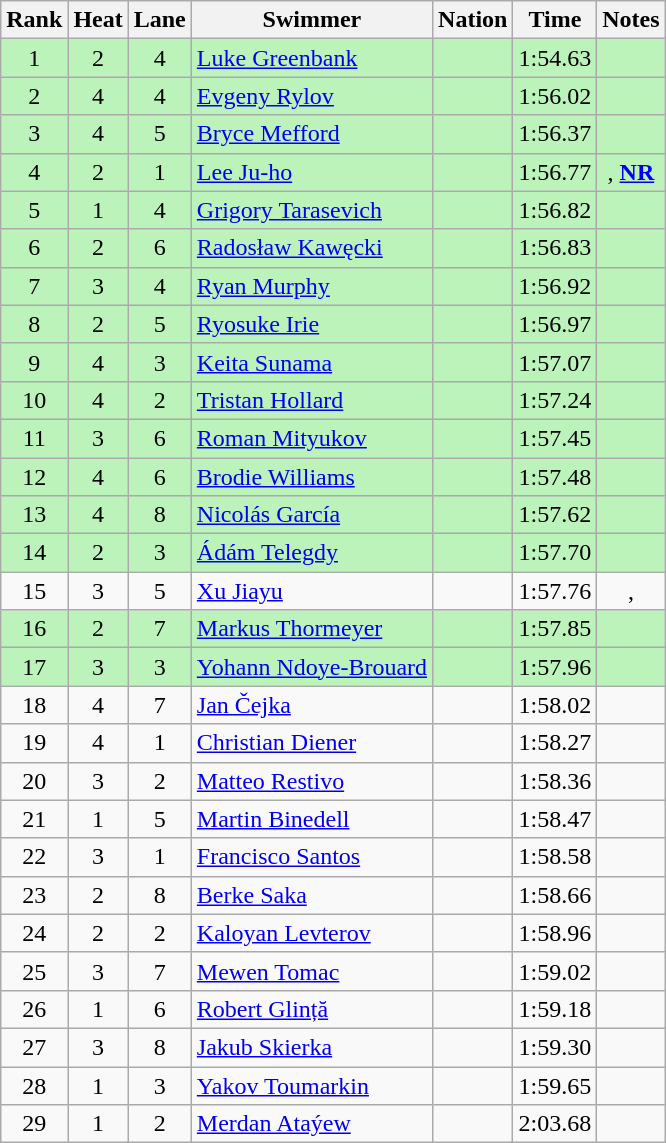<table class="wikitable sortable" style="text-align:center">
<tr>
<th>Rank</th>
<th>Heat</th>
<th>Lane</th>
<th>Swimmer</th>
<th>Nation</th>
<th>Time</th>
<th>Notes</th>
</tr>
<tr bgcolor=bbf3bb>
<td>1</td>
<td>2</td>
<td>4</td>
<td align=left><a href='#'>Luke Greenbank</a></td>
<td align=left></td>
<td>1:54.63</td>
<td></td>
</tr>
<tr bgcolor=bbf3bb>
<td>2</td>
<td>4</td>
<td>4</td>
<td align=left><a href='#'>Evgeny Rylov</a></td>
<td align=left></td>
<td>1:56.02</td>
<td></td>
</tr>
<tr bgcolor=bbf3bb>
<td>3</td>
<td>4</td>
<td>5</td>
<td align=left><a href='#'>Bryce Mefford</a></td>
<td align=left></td>
<td>1:56.37</td>
<td></td>
</tr>
<tr bgcolor=bbf3bb>
<td>4</td>
<td>2</td>
<td>1</td>
<td align=left><a href='#'>Lee Ju-ho</a></td>
<td align=left></td>
<td>1:56.77</td>
<td>, <strong><a href='#'>NR</a></strong></td>
</tr>
<tr bgcolor=bbf3bb>
<td>5</td>
<td>1</td>
<td>4</td>
<td align=left><a href='#'>Grigory Tarasevich</a></td>
<td align=left></td>
<td>1:56.82</td>
<td></td>
</tr>
<tr bgcolor=bbf3bb>
<td>6</td>
<td>2</td>
<td>6</td>
<td align=left><a href='#'>Radosław Kawęcki</a></td>
<td align=left></td>
<td>1:56.83</td>
<td></td>
</tr>
<tr bgcolor=bbf3bb>
<td>7</td>
<td>3</td>
<td>4</td>
<td align=left><a href='#'>Ryan Murphy</a></td>
<td align=left></td>
<td>1:56.92</td>
<td></td>
</tr>
<tr bgcolor=bbf3bb>
<td>8</td>
<td>2</td>
<td>5</td>
<td align=left><a href='#'>Ryosuke Irie</a></td>
<td align=left></td>
<td>1:56.97</td>
<td></td>
</tr>
<tr bgcolor=bbf3bb>
<td>9</td>
<td>4</td>
<td>3</td>
<td align=left><a href='#'>Keita Sunama</a></td>
<td align=left></td>
<td>1:57.07</td>
<td></td>
</tr>
<tr bgcolor=bbf3bb>
<td>10</td>
<td>4</td>
<td>2</td>
<td align=left><a href='#'>Tristan Hollard</a></td>
<td align=left></td>
<td>1:57.24</td>
<td></td>
</tr>
<tr bgcolor=bbf3bb>
<td>11</td>
<td>3</td>
<td>6</td>
<td align=left><a href='#'>Roman Mityukov</a></td>
<td align=left></td>
<td>1:57.45</td>
<td></td>
</tr>
<tr bgcolor=bbf3bb>
<td>12</td>
<td>4</td>
<td>6</td>
<td align=left><a href='#'>Brodie Williams</a></td>
<td align=left></td>
<td>1:57.48</td>
<td></td>
</tr>
<tr bgcolor=bbf3bb>
<td>13</td>
<td>4</td>
<td>8</td>
<td align=left><a href='#'>Nicolás García</a></td>
<td align=left></td>
<td>1:57.62</td>
<td></td>
</tr>
<tr bgcolor=bbf3bb>
<td>14</td>
<td>2</td>
<td>3</td>
<td align=left><a href='#'>Ádám Telegdy</a></td>
<td align=left></td>
<td>1:57.70</td>
<td></td>
</tr>
<tr>
<td>15</td>
<td>3</td>
<td>5</td>
<td align=left><a href='#'>Xu Jiayu</a></td>
<td align=left></td>
<td>1:57.76</td>
<td>, </td>
</tr>
<tr bgcolor=bbf3bb>
<td>16</td>
<td>2</td>
<td>7</td>
<td align=left><a href='#'>Markus Thormeyer</a></td>
<td align=left></td>
<td>1:57.85</td>
<td></td>
</tr>
<tr bgcolor=bbf3bb>
<td>17</td>
<td>3</td>
<td>3</td>
<td align=left><a href='#'>Yohann Ndoye-Brouard</a></td>
<td align=left></td>
<td>1:57.96</td>
<td></td>
</tr>
<tr>
<td>18</td>
<td>4</td>
<td>7</td>
<td align=left><a href='#'>Jan Čejka</a></td>
<td align=left></td>
<td>1:58.02</td>
<td></td>
</tr>
<tr>
<td>19</td>
<td>4</td>
<td>1</td>
<td align=left><a href='#'>Christian Diener</a></td>
<td align=left></td>
<td>1:58.27</td>
<td></td>
</tr>
<tr>
<td>20</td>
<td>3</td>
<td>2</td>
<td align=left><a href='#'>Matteo Restivo</a></td>
<td align=left></td>
<td>1:58.36</td>
<td></td>
</tr>
<tr>
<td>21</td>
<td>1</td>
<td>5</td>
<td align=left><a href='#'>Martin Binedell</a></td>
<td align=left></td>
<td>1:58.47</td>
<td></td>
</tr>
<tr>
<td>22</td>
<td>3</td>
<td>1</td>
<td align=left><a href='#'>Francisco Santos</a></td>
<td align=left></td>
<td>1:58.58</td>
<td></td>
</tr>
<tr>
<td>23</td>
<td>2</td>
<td>8</td>
<td align=left><a href='#'>Berke Saka</a></td>
<td align=left></td>
<td>1:58.66</td>
<td></td>
</tr>
<tr>
<td>24</td>
<td>2</td>
<td>2</td>
<td align=left><a href='#'>Kaloyan Levterov</a></td>
<td align=left></td>
<td>1:58.96</td>
<td></td>
</tr>
<tr>
<td>25</td>
<td>3</td>
<td>7</td>
<td align=left><a href='#'>Mewen Tomac</a></td>
<td align=left></td>
<td>1:59.02</td>
<td></td>
</tr>
<tr>
<td>26</td>
<td>1</td>
<td>6</td>
<td align=left><a href='#'>Robert Glință</a></td>
<td align=left></td>
<td>1:59.18</td>
<td></td>
</tr>
<tr>
<td>27</td>
<td>3</td>
<td>8</td>
<td align=left><a href='#'>Jakub Skierka</a></td>
<td align=left></td>
<td>1:59.30</td>
<td></td>
</tr>
<tr>
<td>28</td>
<td>1</td>
<td>3</td>
<td align=left><a href='#'>Yakov Toumarkin</a></td>
<td align=left></td>
<td>1:59.65</td>
<td></td>
</tr>
<tr>
<td>29</td>
<td>1</td>
<td>2</td>
<td align=left><a href='#'>Merdan Ataýew</a></td>
<td align=left></td>
<td>2:03.68</td>
<td></td>
</tr>
</table>
